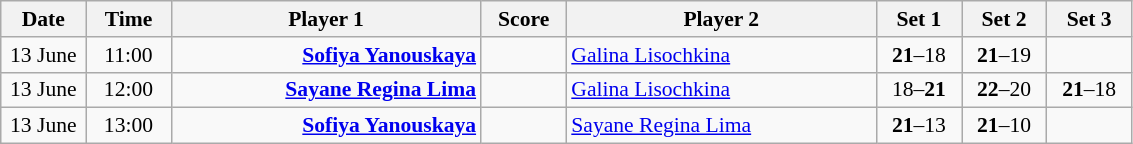<table class="wikitable" style="font-size:90%; text-align:center">
<tr>
<th width="50">Date</th>
<th width="50">Time</th>
<th width="200">Player 1</th>
<th width="50">Score</th>
<th width="200">Player 2</th>
<th width="50">Set 1</th>
<th width="50">Set 2</th>
<th width="50">Set 3</th>
</tr>
<tr>
<td>13 June</td>
<td>11:00</td>
<td align="right"><strong><a href='#'>Sofiya Yanouskaya</a> </strong></td>
<td></td>
<td align="left"> <a href='#'>Galina Lisochkina</a></td>
<td><strong>21</strong>–18</td>
<td><strong>21</strong>–19</td>
<td></td>
</tr>
<tr>
<td>13 June</td>
<td>12:00</td>
<td align="right"><strong><a href='#'>Sayane Regina Lima</a> </strong></td>
<td></td>
<td align="left"> <a href='#'>Galina Lisochkina</a></td>
<td>18–<strong>21</strong></td>
<td><strong>22</strong>–20</td>
<td><strong>21</strong>–18</td>
</tr>
<tr>
<td>13 June</td>
<td>13:00</td>
<td align="right"><strong><a href='#'>Sofiya Yanouskaya</a> </strong></td>
<td></td>
<td align="left"> <a href='#'>Sayane Regina Lima</a></td>
<td><strong>21</strong>–13</td>
<td><strong>21</strong>–10</td>
<td></td>
</tr>
</table>
